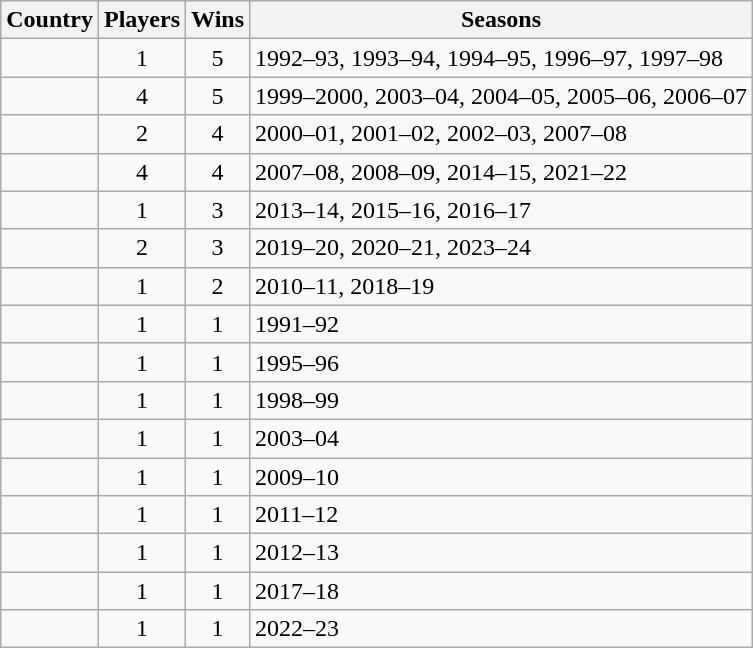<table class="wikitable" style="margin-right: 0;">
<tr text-align:center;">
<th>Country</th>
<th>Players</th>
<th>Wins</th>
<th>Seasons</th>
</tr>
<tr>
<td></td>
<td align="center">1</td>
<td align="center">5</td>
<td>1992–93, 1993–94, 1994–95, 1996–97, 1997–98</td>
</tr>
<tr>
<td></td>
<td align="center">4</td>
<td align="center">5</td>
<td>1999–2000, 2003–04, 2004–05, 2005–06, 2006–07</td>
</tr>
<tr>
<td></td>
<td align="center">2</td>
<td align="center">4</td>
<td>2000–01, 2001–02, 2002–03, 2007–08</td>
</tr>
<tr>
<td></td>
<td align="center">4</td>
<td align="center">4</td>
<td>2007–08, 2008–09, 2014–15, 2021–22</td>
</tr>
<tr>
<td></td>
<td align="center">1</td>
<td align="center">3</td>
<td>2013–14, 2015–16, 2016–17</td>
</tr>
<tr>
<td></td>
<td align="center">2</td>
<td align="center">3</td>
<td>2019–20, 2020–21, 2023–24</td>
</tr>
<tr>
<td></td>
<td align="center">1</td>
<td align="center">2</td>
<td>2010–11, 2018–19</td>
</tr>
<tr>
<td></td>
<td align="center">1</td>
<td align="center">1</td>
<td>1991–92</td>
</tr>
<tr>
<td></td>
<td align="center">1</td>
<td align="center">1</td>
<td>1995–96</td>
</tr>
<tr>
<td></td>
<td align="center">1</td>
<td align="center">1</td>
<td>1998–99</td>
</tr>
<tr>
<td></td>
<td align="center">1</td>
<td align="center">1</td>
<td>2003–04</td>
</tr>
<tr>
<td></td>
<td align="center">1</td>
<td align="center">1</td>
<td>2009–10</td>
</tr>
<tr>
<td></td>
<td align="center">1</td>
<td align="center">1</td>
<td>2011–12</td>
</tr>
<tr>
<td></td>
<td align="center">1</td>
<td align="center">1</td>
<td>2012–13</td>
</tr>
<tr>
<td></td>
<td align="center">1</td>
<td align="center">1</td>
<td>2017–18</td>
</tr>
<tr>
<td></td>
<td align="center">1</td>
<td align="center">1</td>
<td>2022–23</td>
</tr>
</table>
